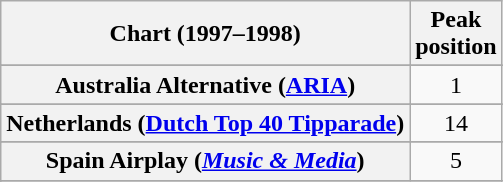<table class="wikitable sortable plainrowheaders" style="text-align:center">
<tr>
<th>Chart (1997–1998)</th>
<th>Peak<br>position</th>
</tr>
<tr>
</tr>
<tr>
<th scope="row">Australia Alternative (<a href='#'>ARIA</a>)</th>
<td>1</td>
</tr>
<tr>
</tr>
<tr>
</tr>
<tr>
</tr>
<tr>
</tr>
<tr>
<th scope="row">Netherlands (<a href='#'>Dutch Top 40 Tipparade</a>)</th>
<td>14</td>
</tr>
<tr>
</tr>
<tr>
</tr>
<tr>
<th scope="row">Spain Airplay (<em><a href='#'>Music & Media</a></em>)</th>
<td>5</td>
</tr>
<tr>
</tr>
<tr>
</tr>
<tr>
</tr>
<tr>
</tr>
<tr>
</tr>
<tr>
</tr>
<tr>
</tr>
</table>
